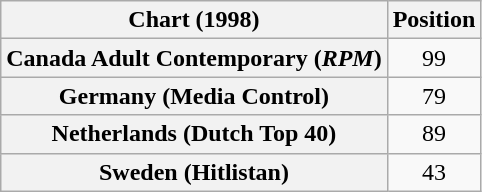<table class="wikitable sortable plainrowheaders" style="text-align:center">
<tr>
<th scope="col">Chart (1998)</th>
<th scope="col">Position</th>
</tr>
<tr>
<th scope="row">Canada Adult Contemporary (<em>RPM</em>)</th>
<td>99</td>
</tr>
<tr>
<th scope="row">Germany (Media Control)</th>
<td>79</td>
</tr>
<tr>
<th scope="row">Netherlands (Dutch Top 40)</th>
<td>89</td>
</tr>
<tr>
<th scope="row">Sweden (Hitlistan)</th>
<td>43</td>
</tr>
</table>
